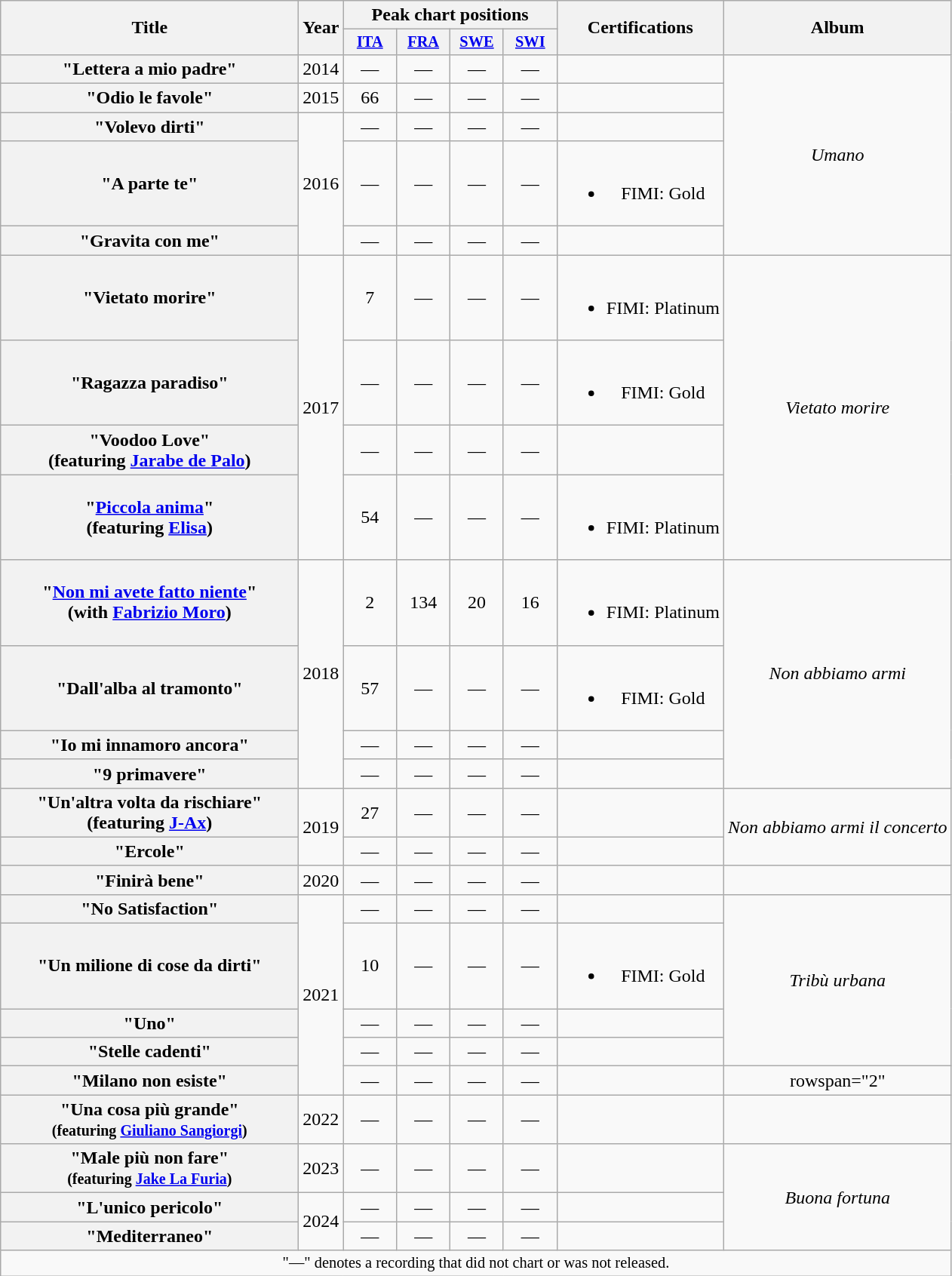<table class="wikitable plainrowheaders" style="text-align:center;">
<tr>
<th scope="col" rowspan="2" style="width:16em;">Title</th>
<th scope="col" rowspan="2" style="width:1em;">Year</th>
<th scope="col" colspan="4">Peak chart positions</th>
<th scope="col" rowspan="2">Certifications</th>
<th scope="col" rowspan="2">Album</th>
</tr>
<tr>
<th scope="col" style="width:3em;font-size:85%;"><a href='#'>ITA</a><br></th>
<th scope="col" style="width:3em;font-size:85%;"><a href='#'>FRA</a><br></th>
<th scope="col" style="width:3em;font-size:85%;"><a href='#'>SWE</a><br></th>
<th scope="col" style="width:3em;font-size:85%;"><a href='#'>SWI</a><br></th>
</tr>
<tr>
<th scope="row">"Lettera a mio padre"</th>
<td>2014</td>
<td>—</td>
<td>—</td>
<td>—</td>
<td>—</td>
<td></td>
<td rowspan="5"><em>Umano</em></td>
</tr>
<tr>
<th scope="row">"Odio le favole"</th>
<td>2015</td>
<td>66</td>
<td>—</td>
<td>—</td>
<td>—</td>
<td></td>
</tr>
<tr>
<th scope="row">"Volevo dirti"</th>
<td rowspan="3">2016</td>
<td>—</td>
<td>—</td>
<td>—</td>
<td>—</td>
<td></td>
</tr>
<tr>
<th scope="row">"A parte te"</th>
<td>—</td>
<td>—</td>
<td>—</td>
<td>—</td>
<td><br><ul><li>FIMI: Gold</li></ul></td>
</tr>
<tr>
<th scope="row">"Gravita con me"</th>
<td>—</td>
<td>—</td>
<td>—</td>
<td>—</td>
<td></td>
</tr>
<tr>
<th scope="row">"Vietato morire"</th>
<td rowspan="4">2017</td>
<td>7</td>
<td>—</td>
<td>—</td>
<td>—</td>
<td><br><ul><li>FIMI: Platinum</li></ul></td>
<td rowspan="4"><em>Vietato morire</em></td>
</tr>
<tr>
<th scope="row">"Ragazza paradiso"</th>
<td>—</td>
<td>—</td>
<td>—</td>
<td>—</td>
<td><br><ul><li>FIMI: Gold</li></ul></td>
</tr>
<tr>
<th scope="row">"Voodoo Love"<br><span>(featuring <a href='#'>Jarabe de Palo</a>)</span></th>
<td>—</td>
<td>—</td>
<td>—</td>
<td>—</td>
<td></td>
</tr>
<tr>
<th scope="row">"<a href='#'>Piccola anima</a>"<br><span>(featuring <a href='#'>Elisa</a>)</span></th>
<td>54</td>
<td>—</td>
<td>—</td>
<td>—</td>
<td><br><ul><li>FIMI: Platinum</li></ul></td>
</tr>
<tr>
<th scope="row">"<a href='#'>Non mi avete fatto niente</a>"<br><span>(with <a href='#'>Fabrizio Moro</a>)</span></th>
<td rowspan="4">2018</td>
<td>2</td>
<td>134</td>
<td>20</td>
<td>16</td>
<td><br><ul><li>FIMI: Platinum</li></ul></td>
<td rowspan="4"><em>Non abbiamo armi</em></td>
</tr>
<tr>
<th scope="row">"Dall'alba al tramonto"</th>
<td>57</td>
<td>—</td>
<td>—</td>
<td>—</td>
<td><br><ul><li>FIMI: Gold</li></ul></td>
</tr>
<tr>
<th scope="row">"Io mi innamoro ancora"</th>
<td>—</td>
<td>—</td>
<td>—</td>
<td>—</td>
<td></td>
</tr>
<tr>
<th scope="row">"9 primavere"</th>
<td>—</td>
<td>—</td>
<td>—</td>
<td>—</td>
<td></td>
</tr>
<tr>
<th scope="row">"Un'altra volta da rischiare"<br><span>(featuring <a href='#'>J-Ax</a>)</span></th>
<td rowspan="2">2019</td>
<td>27</td>
<td>—</td>
<td>—</td>
<td>—</td>
<td></td>
<td rowspan="2"><em>Non abbiamo armi il concerto</em></td>
</tr>
<tr>
<th scope="row">"Ercole"</th>
<td>—</td>
<td>—</td>
<td>—</td>
<td>—</td>
<td></td>
</tr>
<tr>
<th scope="row">"Finirà bene"</th>
<td>2020</td>
<td>—</td>
<td>—</td>
<td>—</td>
<td>—</td>
<td></td>
<td></td>
</tr>
<tr>
<th scope="row">"No Satisfaction"</th>
<td rowspan="5">2021</td>
<td>—</td>
<td>—</td>
<td>—</td>
<td>—</td>
<td></td>
<td rowspan="4"><em>Tribù urbana</em></td>
</tr>
<tr>
<th scope="row">"Un milione di cose da dirti"</th>
<td>10</td>
<td>—</td>
<td>—</td>
<td>—</td>
<td><br><ul><li>FIMI: Gold</li></ul></td>
</tr>
<tr>
<th scope="row">"Uno"</th>
<td>—</td>
<td>—</td>
<td>—</td>
<td>—</td>
<td></td>
</tr>
<tr>
<th scope="row">"Stelle cadenti"</th>
<td>—</td>
<td>—</td>
<td>—</td>
<td>—</td>
<td></td>
</tr>
<tr>
<th scope="row">"Milano non esiste"</th>
<td>—</td>
<td>—</td>
<td>—</td>
<td>—</td>
<td></td>
<td>rowspan="2" </td>
</tr>
<tr>
<th scope="row">"Una cosa più grande"<br><small>(featuring <a href='#'>Giuliano Sangiorgi</a>)</small></th>
<td>2022</td>
<td>—</td>
<td>—</td>
<td>—</td>
<td>—</td>
<td></td>
</tr>
<tr>
<th scope="row">"Male più non fare"<br><small>(featuring <a href='#'>Jake La Furia</a>)</small></th>
<td>2023</td>
<td>—</td>
<td>—</td>
<td>—</td>
<td>—</td>
<td></td>
<td rowspan="3"><em>Buona fortuna</em></td>
</tr>
<tr>
<th scope="row">"L'unico pericolo"</th>
<td rowspan="2">2024</td>
<td>—</td>
<td>—</td>
<td>—</td>
<td>—</td>
<td></td>
</tr>
<tr>
<th scope="row">"Mediterraneo"</th>
<td>—</td>
<td>—</td>
<td>—</td>
<td>—</td>
<td></td>
</tr>
<tr>
<td colspan="20" style="font-size:85%;">"—" denotes a recording that did not chart or was not released.</td>
</tr>
</table>
